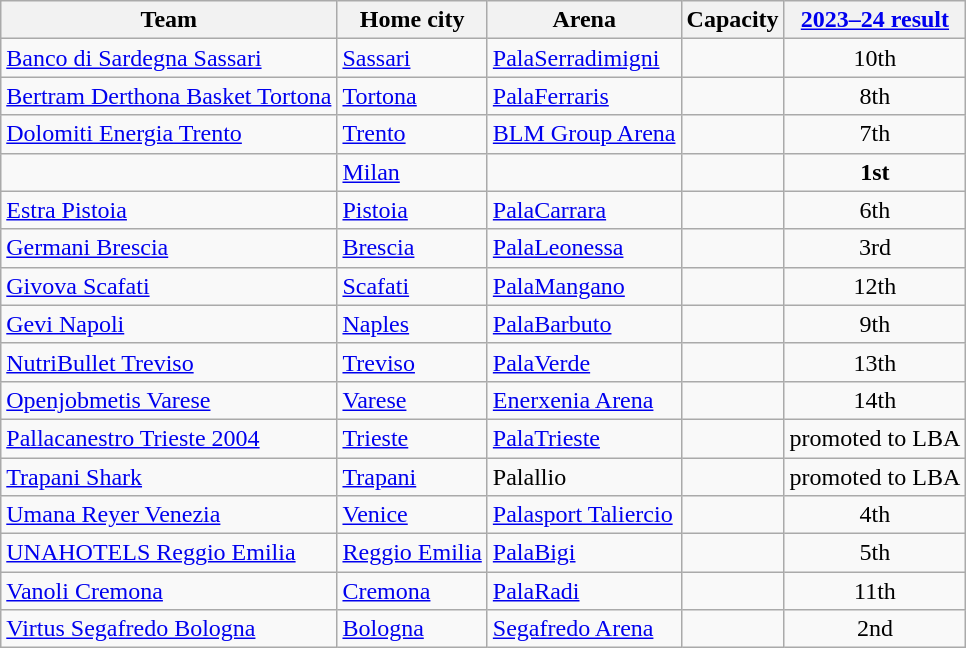<table class="wikitable sortable" style="margin:1em 2em 1em 1em;">
<tr>
<th>Team</th>
<th>Home city</th>
<th>Arena</th>
<th>Capacity</th>
<th><a href='#'>2023–24 result</a></th>
</tr>
<tr>
<td><a href='#'>Banco di Sardegna Sassari</a></td>
<td><a href='#'>Sassari</a></td>
<td><a href='#'>PalaSerradimigni</a></td>
<td style="text-align:center"></td>
<td style="text-align:center">10th</td>
</tr>
<tr>
<td><a href='#'>Bertram Derthona Basket Tortona</a></td>
<td><a href='#'>Tortona</a></td>
<td><a href='#'>PalaFerraris</a></td>
<td style="text-align:center"></td>
<td style="text-align:center">8th</td>
</tr>
<tr>
<td><a href='#'>Dolomiti Energia Trento</a></td>
<td><a href='#'>Trento</a></td>
<td><a href='#'>BLM Group Arena</a></td>
<td style="text-align:center"></td>
<td style="text-align:center">7th</td>
</tr>
<tr>
<td></td>
<td><a href='#'>Milan</a></td>
<td></td>
<td style="text-align:center"></td>
<td style="text-align:center"><strong>1st</strong></td>
</tr>
<tr>
<td><a href='#'>Estra Pistoia</a></td>
<td><a href='#'>Pistoia</a></td>
<td><a href='#'>PalaCarrara</a></td>
<td style="text-align:center"></td>
<td style="text-align:center">6th</td>
</tr>
<tr>
<td><a href='#'>Germani Brescia</a></td>
<td><a href='#'>Brescia</a></td>
<td><a href='#'>PalaLeonessa</a></td>
<td style="text-align:center"></td>
<td style="text-align:center">3rd</td>
</tr>
<tr>
<td><a href='#'>Givova Scafati</a></td>
<td><a href='#'>Scafati</a></td>
<td><a href='#'>PalaMangano</a></td>
<td style="text-align:center"></td>
<td style="text-align:center">12th</td>
</tr>
<tr>
<td><a href='#'>Gevi Napoli</a></td>
<td><a href='#'>Naples</a></td>
<td><a href='#'>PalaBarbuto</a></td>
<td style="text-align:center"></td>
<td style="text-align:center">9th</td>
</tr>
<tr>
<td><a href='#'>NutriBullet Treviso</a></td>
<td><a href='#'>Treviso</a></td>
<td><a href='#'>PalaVerde</a></td>
<td style="text-align:center"></td>
<td style="text-align:center">13th</td>
</tr>
<tr>
<td><a href='#'>Openjobmetis Varese</a></td>
<td><a href='#'>Varese</a></td>
<td><a href='#'>Enerxenia Arena</a></td>
<td style="text-align:center"></td>
<td style="text-align:center">14th</td>
</tr>
<tr>
<td><a href='#'>Pallacanestro Trieste 2004</a></td>
<td><a href='#'>Trieste</a></td>
<td><a href='#'>PalaTrieste</a></td>
<td style="text-align:center"></td>
<td style="text-align:center">promoted to LBA</td>
</tr>
<tr>
<td><a href='#'>Trapani Shark</a></td>
<td><a href='#'>Trapani</a></td>
<td>Palallio</td>
<td style="text-align:center"></td>
<td style="text-align:center">promoted to LBA</td>
</tr>
<tr>
<td><a href='#'>Umana Reyer Venezia</a></td>
<td><a href='#'>Venice</a></td>
<td><a href='#'>Palasport Taliercio</a></td>
<td style="text-align:center"></td>
<td style="text-align:center">4th</td>
</tr>
<tr>
<td><a href='#'>UNAHOTELS Reggio Emilia</a></td>
<td><a href='#'>Reggio Emilia</a></td>
<td><a href='#'>PalaBigi</a></td>
<td style="text-align:center"></td>
<td style="text-align:center">5th</td>
</tr>
<tr>
<td><a href='#'>Vanoli Cremona</a></td>
<td><a href='#'>Cremona</a></td>
<td><a href='#'>PalaRadi</a></td>
<td style="text-align:center"></td>
<td style="text-align:center">11th</td>
</tr>
<tr>
<td><a href='#'>Virtus Segafredo Bologna</a></td>
<td><a href='#'>Bologna</a></td>
<td><a href='#'>Segafredo Arena</a></td>
<td style="text-align:center"></td>
<td style="text-align:center">2nd</td>
</tr>
</table>
